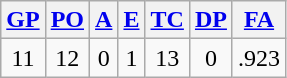<table class="wikitable">
<tr>
<th><a href='#'>GP</a></th>
<th><a href='#'>PO</a></th>
<th><a href='#'>A</a></th>
<th><a href='#'>E</a></th>
<th><a href='#'>TC</a></th>
<th><a href='#'>DP</a></th>
<th><a href='#'>FA</a></th>
</tr>
<tr align=center>
<td>11</td>
<td>12</td>
<td>0</td>
<td>1</td>
<td>13</td>
<td>0</td>
<td>.923</td>
</tr>
</table>
